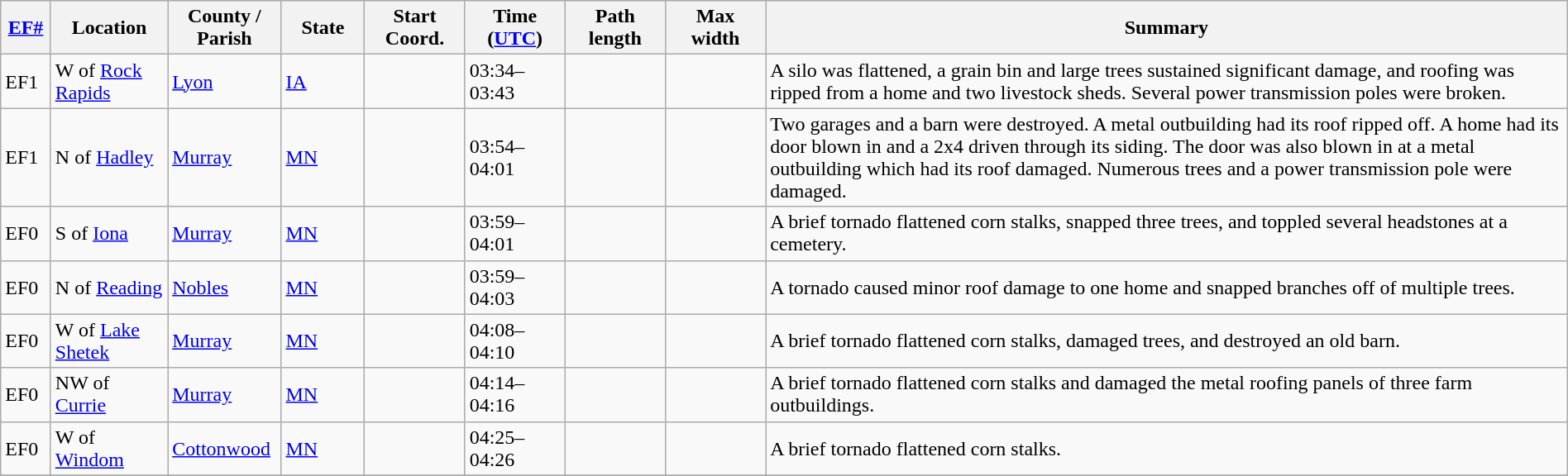<table class="wikitable sortable" style="width:100%;">
<tr>
<th scope="col" style="width:3%; text-align:center;"><a href='#'>EF#</a></th>
<th scope="col" style="width:7%; text-align:center;" class="unsortable">Location</th>
<th scope="col" style="width:6%; text-align:center;" class="unsortable">County / Parish</th>
<th scope="col" style="width:5%; text-align:center;">State</th>
<th scope="col" style="width:6%; text-align:center;">Start Coord.</th>
<th scope="col" style="width:6%; text-align:center;">Time (<a href='#'>UTC</a>)</th>
<th scope="col" style="width:6%; text-align:center;">Path length</th>
<th scope="col" style="width:6%; text-align:center;">Max width</th>
<th scope="col" class="unsortable" style="width:48%; text-align:center;">Summary</th>
</tr>
<tr>
<td bgcolor=>EF1</td>
<td>W of <a href='#'>Rock Rapids</a></td>
<td><a href='#'>Lyon</a></td>
<td><a href='#'>IA</a></td>
<td></td>
<td>03:34–03:43</td>
<td></td>
<td></td>
<td>A silo was flattened, a grain bin and large trees sustained significant damage, and roofing was ripped from a home and two livestock sheds. Several power transmission poles were broken.</td>
</tr>
<tr>
<td bgcolor=>EF1</td>
<td>N of <a href='#'>Hadley</a></td>
<td><a href='#'>Murray</a></td>
<td><a href='#'>MN</a></td>
<td></td>
<td>03:54–04:01</td>
<td></td>
<td></td>
<td>Two garages and a barn were destroyed. A metal outbuilding had its roof ripped off. A home had its door blown in and a 2x4 driven through its siding. The door was also blown in at a metal outbuilding which had its roof damaged. Numerous trees and a power transmission pole were damaged.</td>
</tr>
<tr>
<td bgcolor=>EF0</td>
<td>S of <a href='#'>Iona</a></td>
<td><a href='#'>Murray</a></td>
<td><a href='#'>MN</a></td>
<td></td>
<td>03:59–04:01</td>
<td></td>
<td></td>
<td>A brief tornado flattened corn stalks, snapped three trees, and toppled several headstones at a cemetery.</td>
</tr>
<tr>
<td bgcolor=>EF0</td>
<td>N of <a href='#'>Reading</a></td>
<td><a href='#'>Nobles</a></td>
<td><a href='#'>MN</a></td>
<td></td>
<td>03:59–04:03</td>
<td></td>
<td></td>
<td>A tornado caused minor roof damage to one home and snapped branches off of multiple trees.</td>
</tr>
<tr>
<td bgcolor=>EF0</td>
<td>W of <a href='#'>Lake Shetek</a></td>
<td><a href='#'>Murray</a></td>
<td><a href='#'>MN</a></td>
<td></td>
<td>04:08–04:10</td>
<td></td>
<td></td>
<td>A brief tornado flattened corn stalks, damaged trees, and destroyed an old barn.</td>
</tr>
<tr>
<td bgcolor=>EF0</td>
<td>NW of <a href='#'>Currie</a></td>
<td><a href='#'>Murray</a></td>
<td><a href='#'>MN</a></td>
<td></td>
<td>04:14–04:16</td>
<td></td>
<td></td>
<td>A brief tornado flattened corn stalks and damaged the metal roofing panels of three farm outbuildings.</td>
</tr>
<tr>
<td bgcolor=>EF0</td>
<td>W of <a href='#'>Windom</a></td>
<td><a href='#'>Cottonwood</a></td>
<td><a href='#'>MN</a></td>
<td></td>
<td>04:25–04:26</td>
<td></td>
<td></td>
<td>A brief tornado flattened corn stalks.</td>
</tr>
<tr>
</tr>
</table>
